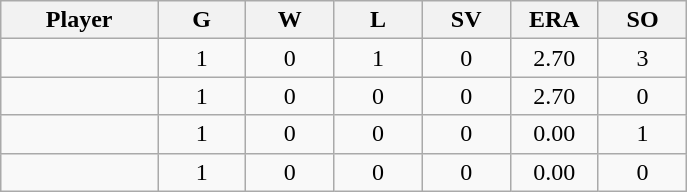<table class="wikitable sortable">
<tr>
<th bgcolor="#DDDDFF" width="16%">Player</th>
<th bgcolor="#DDDDFF" width="9%">G</th>
<th bgcolor="#DDDDFF" width="9%">W</th>
<th bgcolor="#DDDDFF" width="9%">L</th>
<th bgcolor="#DDDDFF" width="9%">SV</th>
<th bgcolor="#DDDDFF" width="9%">ERA</th>
<th bgcolor="#DDDDFF" width="9%">SO</th>
</tr>
<tr align="center">
<td></td>
<td>1</td>
<td>0</td>
<td>1</td>
<td>0</td>
<td>2.70</td>
<td>3</td>
</tr>
<tr align="center">
<td></td>
<td>1</td>
<td>0</td>
<td>0</td>
<td>0</td>
<td>2.70</td>
<td>0</td>
</tr>
<tr align="center">
<td></td>
<td>1</td>
<td>0</td>
<td>0</td>
<td>0</td>
<td>0.00</td>
<td>1</td>
</tr>
<tr align="center">
<td></td>
<td>1</td>
<td>0</td>
<td>0</td>
<td>0</td>
<td>0.00</td>
<td>0</td>
</tr>
</table>
